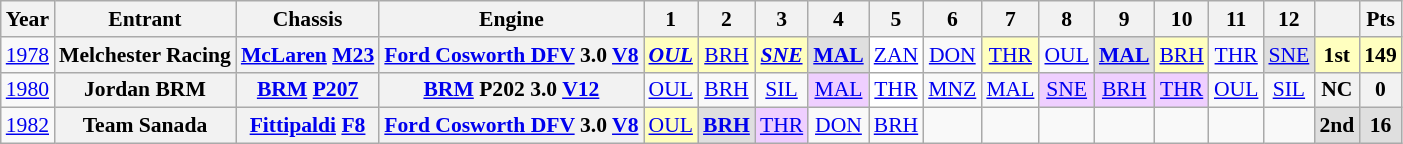<table class="wikitable" style="text-align:center; font-size:90%">
<tr>
<th>Year</th>
<th>Entrant</th>
<th>Chassis</th>
<th>Engine</th>
<th>1</th>
<th>2</th>
<th>3</th>
<th>4</th>
<th>5</th>
<th>6</th>
<th>7</th>
<th>8</th>
<th>9</th>
<th>10</th>
<th>11</th>
<th>12</th>
<th></th>
<th>Pts</th>
</tr>
<tr>
<td><a href='#'>1978</a></td>
<th>Melchester Racing</th>
<th><a href='#'>McLaren</a> <a href='#'>M23</a></th>
<th><a href='#'>Ford Cosworth DFV</a> 3.0 <a href='#'>V8</a></th>
<td style="background:#ffffbf;"><strong><em><a href='#'>OUL</a></em></strong><br></td>
<td style="background:#ffffbf;"><a href='#'>BRH</a><br></td>
<td style="background:#ffffbf;"><strong><em><a href='#'>SNE</a></em></strong><br></td>
<td style="background:#dfdfdf;"><strong><a href='#'>MAL</a></strong><br></td>
<td style="background:#ffffff;"><a href='#'>ZAN</a><br></td>
<td><a href='#'>DON</a></td>
<td style="background:#ffffbf;"><a href='#'>THR</a><br></td>
<td><a href='#'>OUL</a></td>
<td style="background:#dfdfdf;"><strong><a href='#'>MAL</a></strong><br></td>
<td style="background:#ffffbf;"><a href='#'>BRH</a><br></td>
<td><a href='#'>THR</a></td>
<td style="background:#dfdfdf;"><a href='#'>SNE</a><br></td>
<th style="background:#ffffbf;">1st</th>
<th style="background:#ffffbf;">149</th>
</tr>
<tr>
<td><a href='#'>1980</a></td>
<th>Jordan BRM</th>
<th><a href='#'>BRM</a> <a href='#'>P207</a></th>
<th><a href='#'>BRM</a> P202 3.0 <a href='#'>V12</a></th>
<td><a href='#'>OUL</a></td>
<td><a href='#'>BRH</a></td>
<td><a href='#'>SIL</a></td>
<td style="background:#efcfff;"><a href='#'>MAL</a><br></td>
<td style="background:#ffffff;"><a href='#'>THR</a><br></td>
<td><a href='#'>MNZ</a></td>
<td><a href='#'>MAL</a></td>
<td style="background:#efcfff;"><a href='#'>SNE</a><br></td>
<td style="background:#efcfff;"><a href='#'>BRH</a><br></td>
<td style="background:#efcfff;"><a href='#'>THR</a><br></td>
<td><a href='#'>OUL</a></td>
<td><a href='#'>SIL</a></td>
<th>NC</th>
<th>0</th>
</tr>
<tr>
<td><a href='#'>1982</a></td>
<th>Team Sanada</th>
<th><a href='#'>Fittipaldi</a> <a href='#'>F8</a></th>
<th><a href='#'>Ford Cosworth DFV</a> 3.0 <a href='#'>V8</a></th>
<td style="background:#ffffbf;"><a href='#'>OUL</a><br></td>
<td style="background:#dfdfdf;"><strong><a href='#'>BRH</a></strong><br></td>
<td style="background:#efcfff;"><a href='#'>THR</a><br></td>
<td><a href='#'>DON</a></td>
<td><a href='#'>BRH</a></td>
<td></td>
<td></td>
<td></td>
<td></td>
<td></td>
<td></td>
<td></td>
<th style="background:#dfdfdf;">2nd</th>
<th style="background:#dfdfdf;">16</th>
</tr>
</table>
